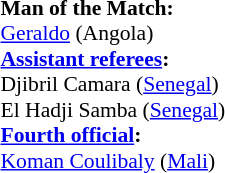<table width=50% style="font-size: 90%">
<tr>
<td><br><strong>Man of the Match:</strong>
<br><a href='#'>Geraldo</a> (Angola)<br><strong><a href='#'>Assistant referees</a>:</strong>
<br>Djibril Camara (<a href='#'>Senegal</a>)
<br>El Hadji Samba (<a href='#'>Senegal</a>)
<br><strong><a href='#'>Fourth official</a>:</strong>
<br><a href='#'>Koman Coulibaly</a> (<a href='#'>Mali</a>)</td>
</tr>
</table>
